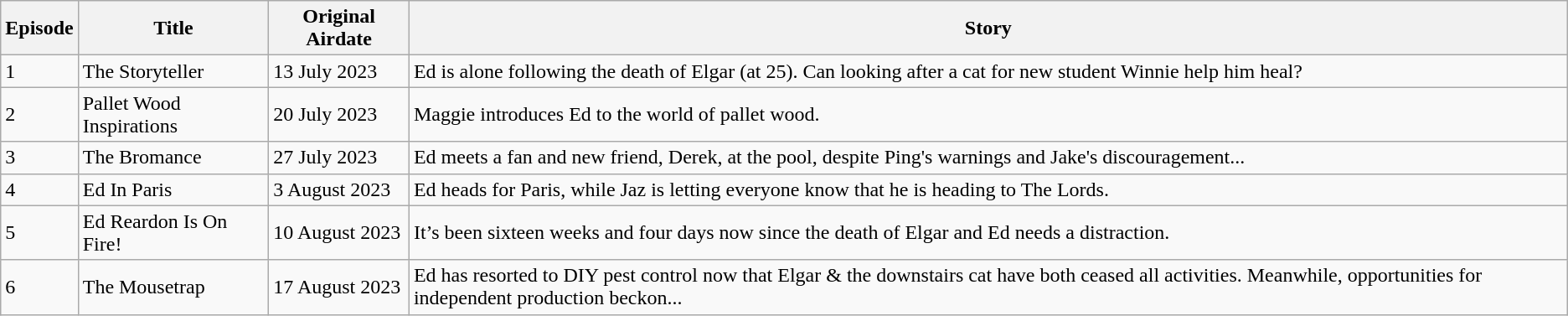<table class="wikitable">
<tr>
<th>Episode</th>
<th>Title</th>
<th>Original Airdate</th>
<th>Story</th>
</tr>
<tr --->
<td>1</td>
<td>The Storyteller</td>
<td>13 July 2023</td>
<td>Ed is alone following the death of Elgar (at 25). Can looking after a cat for new student Winnie help him heal?</td>
</tr>
<tr --->
<td>2</td>
<td>Pallet Wood Inspirations</td>
<td>20 July 2023</td>
<td>Maggie introduces Ed to the world of pallet wood.</td>
</tr>
<tr --->
<td>3</td>
<td>The Bromance</td>
<td>27 July 2023</td>
<td>Ed meets a fan and new friend, Derek, at the pool, despite Ping's warnings and Jake's discouragement...</td>
</tr>
<tr --->
<td>4</td>
<td>Ed In Paris</td>
<td>3 August 2023</td>
<td>Ed heads for Paris, while Jaz is letting everyone know that he is heading to The Lords.</td>
</tr>
<tr --->
<td>5</td>
<td>Ed Reardon Is On Fire!</td>
<td>10 August 2023</td>
<td>It’s been sixteen weeks and four days now since the death of Elgar and Ed needs a distraction.</td>
</tr>
<tr --->
<td>6</td>
<td>The Mousetrap</td>
<td>17 August 2023</td>
<td>Ed has resorted to DIY pest control now that Elgar & the downstairs cat have both ceased all activities.  Meanwhile, opportunities for independent production beckon...</td>
</tr>
</table>
